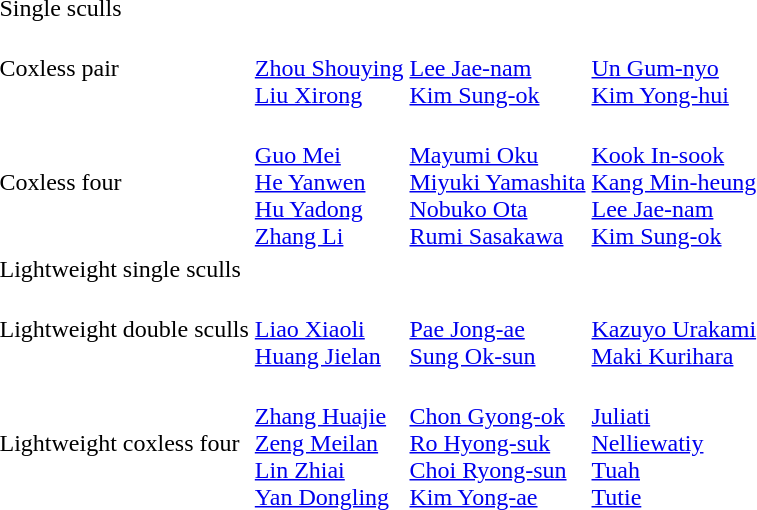<table>
<tr>
<td>Single sculls</td>
<td></td>
<td></td>
<td></td>
</tr>
<tr>
<td>Coxless pair</td>
<td><br><a href='#'>Zhou Shouying</a><br><a href='#'>Liu Xirong</a></td>
<td><br><a href='#'>Lee Jae-nam</a><br><a href='#'>Kim Sung-ok</a></td>
<td><br><a href='#'>Un Gum-nyo</a><br><a href='#'>Kim Yong-hui</a></td>
</tr>
<tr>
<td>Coxless four</td>
<td><br><a href='#'>Guo Mei</a><br><a href='#'>He Yanwen</a><br><a href='#'>Hu Yadong</a><br><a href='#'>Zhang Li</a></td>
<td><br><a href='#'>Mayumi Oku</a><br><a href='#'>Miyuki Yamashita</a><br><a href='#'>Nobuko Ota</a><br><a href='#'>Rumi Sasakawa</a></td>
<td><br><a href='#'>Kook In-sook</a><br><a href='#'>Kang Min-heung</a><br><a href='#'>Lee Jae-nam</a><br><a href='#'>Kim Sung-ok</a></td>
</tr>
<tr>
<td>Lightweight single sculls</td>
<td></td>
<td></td>
<td></td>
</tr>
<tr>
<td>Lightweight double sculls</td>
<td><br><a href='#'>Liao Xiaoli</a><br><a href='#'>Huang Jielan</a></td>
<td><br><a href='#'>Pae Jong-ae</a><br><a href='#'>Sung Ok-sun</a></td>
<td><br><a href='#'>Kazuyo Urakami</a><br><a href='#'>Maki Kurihara</a></td>
</tr>
<tr>
<td>Lightweight coxless four</td>
<td><br><a href='#'>Zhang Huajie</a><br><a href='#'>Zeng Meilan</a><br><a href='#'>Lin Zhiai</a><br><a href='#'>Yan Dongling</a></td>
<td><br><a href='#'>Chon Gyong-ok</a><br><a href='#'>Ro Hyong-suk</a><br><a href='#'>Choi Ryong-sun</a><br><a href='#'>Kim Yong-ae</a></td>
<td><br><a href='#'>Juliati</a><br><a href='#'>Nelliewatiy</a><br><a href='#'>Tuah</a><br><a href='#'>Tutie</a></td>
</tr>
</table>
